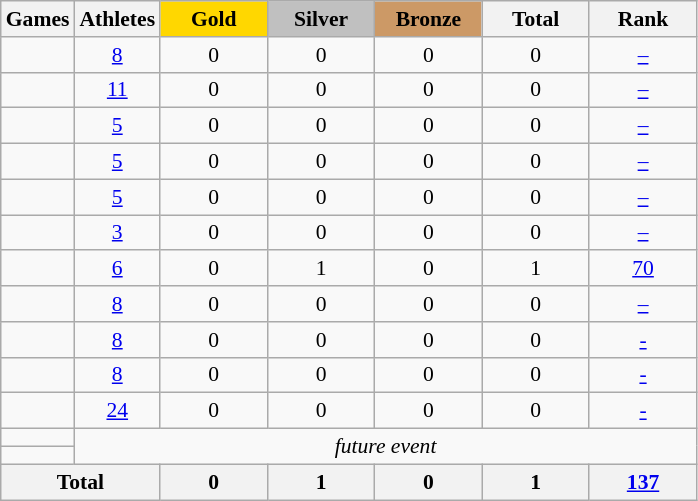<table class="wikitable" style="text-align:center; font-size:90%;">
<tr>
<th>Games</th>
<th>Athletes</th>
<td style="background:gold; width:4.5em; font-weight:bold;">Gold</td>
<td style="background:silver; width:4.5em; font-weight:bold;">Silver</td>
<td style="background:#cc9966; width:4.5em; font-weight:bold;">Bronze</td>
<th style="width:4.5em; font-weight:bold;">Total</th>
<th style="width:4.5em; font-weight:bold;">Rank</th>
</tr>
<tr>
<td align=left></td>
<td><a href='#'>8</a></td>
<td>0</td>
<td>0</td>
<td>0</td>
<td>0</td>
<td><a href='#'>–</a></td>
</tr>
<tr>
<td align=left></td>
<td><a href='#'>11</a></td>
<td>0</td>
<td>0</td>
<td>0</td>
<td>0</td>
<td><a href='#'>–</a></td>
</tr>
<tr>
<td align=left></td>
<td><a href='#'>5</a></td>
<td>0</td>
<td>0</td>
<td>0</td>
<td>0</td>
<td><a href='#'>–</a></td>
</tr>
<tr>
<td align=left></td>
<td><a href='#'>5</a></td>
<td>0</td>
<td>0</td>
<td>0</td>
<td>0</td>
<td><a href='#'>–</a></td>
</tr>
<tr>
<td align=left></td>
<td><a href='#'>5</a></td>
<td>0</td>
<td>0</td>
<td>0</td>
<td>0</td>
<td><a href='#'>–</a></td>
</tr>
<tr>
<td align=left></td>
<td><a href='#'>3</a></td>
<td>0</td>
<td>0</td>
<td>0</td>
<td>0</td>
<td><a href='#'>–</a></td>
</tr>
<tr>
<td align=left></td>
<td><a href='#'>6</a></td>
<td>0</td>
<td>1</td>
<td>0</td>
<td>1</td>
<td><a href='#'>70</a></td>
</tr>
<tr>
<td align=left></td>
<td><a href='#'>8</a></td>
<td>0</td>
<td>0</td>
<td>0</td>
<td>0</td>
<td><a href='#'>–</a></td>
</tr>
<tr>
<td align=left></td>
<td><a href='#'>8</a></td>
<td>0</td>
<td>0</td>
<td>0</td>
<td>0</td>
<td><a href='#'>-</a></td>
</tr>
<tr>
<td align=left></td>
<td><a href='#'>8</a></td>
<td>0</td>
<td>0</td>
<td>0</td>
<td>0</td>
<td><a href='#'>-</a></td>
</tr>
<tr>
<td align=left></td>
<td><a href='#'>24</a></td>
<td>0</td>
<td>0</td>
<td>0</td>
<td>0</td>
<td><a href='#'>-</a></td>
</tr>
<tr>
<td align=left></td>
<td colspan=6; rowspan=2><em>future event</em></td>
</tr>
<tr>
<td align=left></td>
</tr>
<tr>
<th colspan=2>Total</th>
<th>0</th>
<th>1</th>
<th>0</th>
<th>1</th>
<th><a href='#'>137</a></th>
</tr>
</table>
